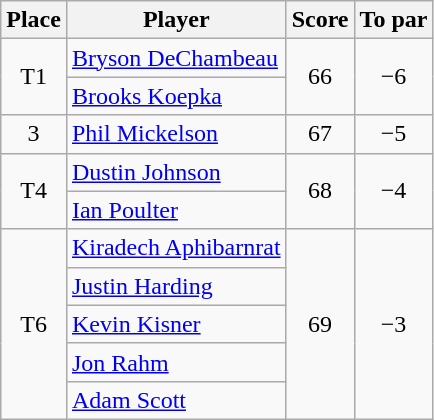<table class="wikitable">
<tr>
<th>Place</th>
<th>Player</th>
<th>Score</th>
<th>To par</th>
</tr>
<tr>
<td rowspan=2 align=center>T1</td>
<td> <a href='#'>Bryson DeChambeau</a></td>
<td rowspan=2 align=center>66</td>
<td rowspan=2 align=center>−6</td>
</tr>
<tr>
<td> <a href='#'>Brooks Koepka</a></td>
</tr>
<tr>
<td align=center>3</td>
<td> <a href='#'>Phil Mickelson</a></td>
<td align=center>67</td>
<td align=center>−5</td>
</tr>
<tr>
<td rowspan=2 align=center>T4</td>
<td> <a href='#'>Dustin Johnson</a></td>
<td rowspan=2 align=center>68</td>
<td rowspan=2 align=center>−4</td>
</tr>
<tr>
<td> <a href='#'>Ian Poulter</a></td>
</tr>
<tr>
<td rowspan=5 align=center>T6</td>
<td> <a href='#'>Kiradech Aphibarnrat</a></td>
<td rowspan=5 align=center>69</td>
<td rowspan=5 align=center>−3</td>
</tr>
<tr>
<td> <a href='#'>Justin Harding</a></td>
</tr>
<tr>
<td> <a href='#'>Kevin Kisner</a></td>
</tr>
<tr>
<td> <a href='#'>Jon Rahm</a></td>
</tr>
<tr>
<td> <a href='#'>Adam Scott</a></td>
</tr>
</table>
